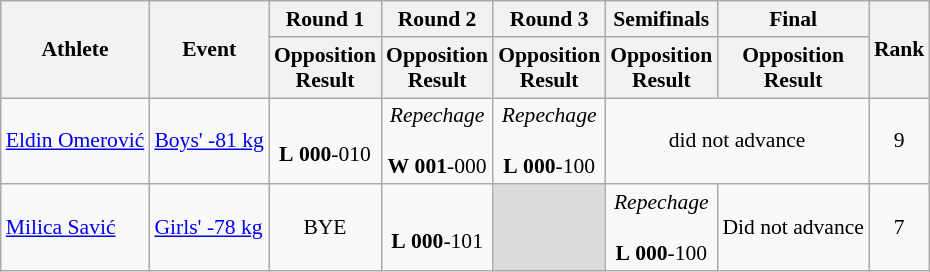<table class="wikitable" border="1" style="font-size:90%">
<tr>
<th rowspan=2>Athlete</th>
<th rowspan=2>Event</th>
<th>Round 1</th>
<th>Round 2</th>
<th>Round 3</th>
<th>Semifinals</th>
<th>Final</th>
<th rowspan=2>Rank</th>
</tr>
<tr>
<th>Opposition<br>Result</th>
<th>Opposition<br>Result</th>
<th>Opposition<br>Result</th>
<th>Opposition<br>Result</th>
<th>Opposition<br>Result</th>
</tr>
<tr>
<td><a href='#'>Eldin Omerović</a></td>
<td><a href='#'>Boys' -81 kg</a></td>
<td align=center> <br> <strong>L</strong> <strong>000</strong>-010</td>
<td align=center><em>Repechage</em><br> <br> <strong>W</strong> <strong>001</strong>-000</td>
<td align=center><em>Repechage</em><br> <br> <strong>L</strong> <strong>000</strong>-100</td>
<td align=center colspan=2>did not advance</td>
<td align=center>9</td>
</tr>
<tr>
<td><a href='#'>Milica Savić</a></td>
<td><a href='#'>Girls' -78 kg</a></td>
<td align=center>BYE</td>
<td align=center> <br> <strong>L</strong> <strong>000</strong>-101</td>
<td bgcolor=#DCDCDC></td>
<td align=center><em>Repechage</em><br> <br> <strong>L</strong> <strong>000</strong>-100</td>
<td align=center>Did not advance</td>
<td align=center>7</td>
</tr>
</table>
